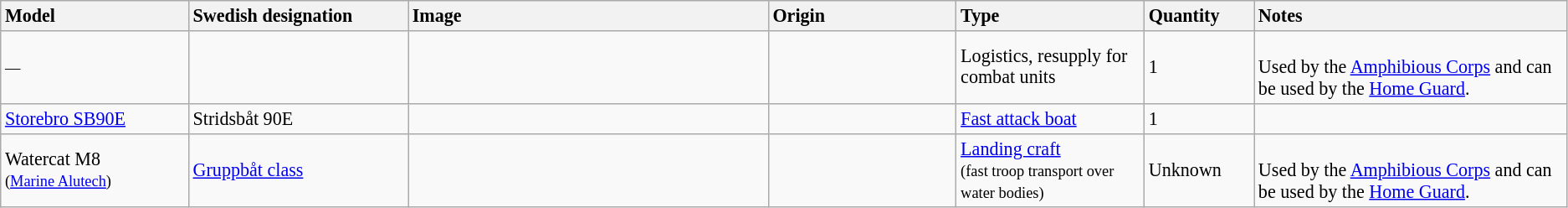<table class="wikitable" style="font-size: 92%;">
<tr>
<th style="text-align: left; width:12%;">Model</th>
<th style="text-align: left; width:14%;">Swedish designation</th>
<th style="text-align: left">Image</th>
<th style="text-align: left; width:12%;">Origin</th>
<th style="text-align: left; width:12%;">Type</th>
<th style="text-align: left; width:7%;">Quantity</th>
<th style="text-align: left; width:20%;">Notes</th>
</tr>
<tr>
<td><small>—</small></td>
<td></td>
<td></td>
<td></td>
<td>Logistics, resupply for combat units</td>
<td>1</td>
<td><br>Used by the <a href='#'>Amphibious Corps</a> and can be used by the <a href='#'>Home Guard</a>.</td>
</tr>
<tr>
<td><a href='#'>Storebro SB90E</a></td>
<td>Stridsbåt 90E</td>
<td></td>
<td></td>
<td><a href='#'>Fast attack boat</a></td>
<td>1</td>
<td></td>
</tr>
<tr>
<td>Watercat M8<br><small>(<a href='#'>Marine Alutech</a>)</small></td>
<td><a href='#'>Gruppbåt class</a></td>
<td></td>
<td></td>
<td><a href='#'>Landing craft</a><br><small>(fast troop transport over water bodies)</small></td>
<td>Unknown</td>
<td><br>Used by the <a href='#'>Amphibious Corps</a> and can be used by the <a href='#'>Home Guard</a>.</td>
</tr>
</table>
